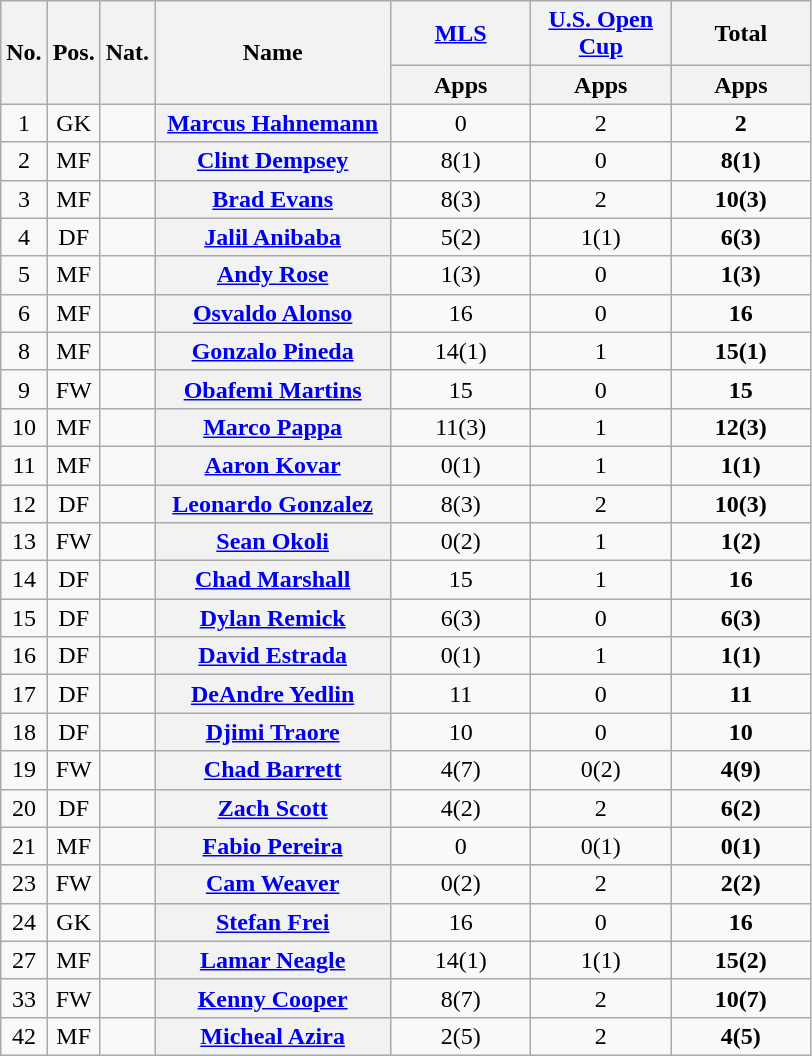<table class="wikitable sortable" style="text-align:center">
<tr>
<th rowspan="2">No.</th>
<th rowspan="2">Pos.</th>
<th rowspan="2">Nat.</th>
<th rowspan="2" style="width:150px;">Name</th>
<th colspan="1" style="width:86px;"><a href='#'>MLS</a></th>
<th colspan="1" style="width:86px;"><a href='#'>U.S. Open Cup</a></th>
<th colspan="1" style="width:86px;">Total</th>
</tr>
<tr>
<th>Apps</th>
<th>Apps</th>
<th>Apps</th>
</tr>
<tr>
<td>1</td>
<td>GK</td>
<td></td>
<th scope="row"><a href='#'>Marcus Hahnemann</a></th>
<td>0</td>
<td>2</td>
<td><strong>2</strong></td>
</tr>
<tr>
<td>2</td>
<td>MF</td>
<td></td>
<th scope="row"><a href='#'>Clint Dempsey</a></th>
<td>8(1)</td>
<td>0</td>
<td><strong>8(1)</strong></td>
</tr>
<tr>
<td>3</td>
<td>MF</td>
<td></td>
<th scope="row"><a href='#'>Brad Evans</a></th>
<td>8(3)</td>
<td>2</td>
<td><strong>10(3)</strong></td>
</tr>
<tr>
<td>4</td>
<td>DF</td>
<td></td>
<th scope="row"><a href='#'>Jalil Anibaba</a></th>
<td>5(2)</td>
<td>1(1)</td>
<td><strong>6(3)</strong></td>
</tr>
<tr>
<td>5</td>
<td>MF</td>
<td></td>
<th scope="row"><a href='#'>Andy Rose</a></th>
<td>1(3)</td>
<td>0</td>
<td><strong>1(3)</strong></td>
</tr>
<tr>
<td>6</td>
<td>MF</td>
<td></td>
<th scope="row"><a href='#'>Osvaldo Alonso</a></th>
<td>16</td>
<td>0</td>
<td><strong>16</strong></td>
</tr>
<tr>
<td>8</td>
<td>MF</td>
<td></td>
<th scope="row"><a href='#'>Gonzalo Pineda</a></th>
<td>14(1)</td>
<td>1</td>
<td><strong>15(1)</strong></td>
</tr>
<tr>
<td>9</td>
<td>FW</td>
<td></td>
<th scope="row"><a href='#'>Obafemi Martins</a></th>
<td>15</td>
<td>0</td>
<td><strong>15</strong></td>
</tr>
<tr>
<td>10</td>
<td>MF</td>
<td></td>
<th scope="row"><a href='#'>Marco Pappa</a></th>
<td>11(3)</td>
<td>1</td>
<td><strong>12(3)</strong></td>
</tr>
<tr>
<td>11</td>
<td>MF</td>
<td></td>
<th scope="row"><a href='#'>Aaron Kovar</a></th>
<td>0(1)</td>
<td>1</td>
<td><strong>1(1)</strong></td>
</tr>
<tr>
<td>12</td>
<td>DF</td>
<td></td>
<th scope="row"><a href='#'>Leonardo Gonzalez</a></th>
<td>8(3)</td>
<td>2</td>
<td><strong>10(3)</strong></td>
</tr>
<tr>
<td>13</td>
<td>FW</td>
<td></td>
<th scope="row"><a href='#'>Sean Okoli</a></th>
<td>0(2)</td>
<td>1</td>
<td><strong>1(2)</strong></td>
</tr>
<tr>
<td>14</td>
<td>DF</td>
<td></td>
<th scope="row"><a href='#'>Chad Marshall</a></th>
<td>15</td>
<td>1</td>
<td><strong>16</strong></td>
</tr>
<tr>
<td>15</td>
<td>DF</td>
<td></td>
<th scope="row"><a href='#'>Dylan Remick</a></th>
<td>6(3)</td>
<td>0</td>
<td><strong>6(3)</strong></td>
</tr>
<tr>
<td>16</td>
<td>DF</td>
<td></td>
<th scope="row"><a href='#'>David Estrada</a></th>
<td>0(1)</td>
<td>1</td>
<td><strong>1(1)</strong></td>
</tr>
<tr>
<td>17</td>
<td>DF</td>
<td></td>
<th scope="row"><a href='#'>DeAndre Yedlin</a></th>
<td>11</td>
<td>0</td>
<td><strong>11</strong></td>
</tr>
<tr>
<td>18</td>
<td>DF</td>
<td></td>
<th scope="row"><a href='#'>Djimi Traore</a></th>
<td>10</td>
<td>0</td>
<td><strong>10</strong></td>
</tr>
<tr>
<td>19</td>
<td>FW</td>
<td></td>
<th scope="row"><a href='#'>Chad Barrett</a></th>
<td>4(7)</td>
<td>0(2)</td>
<td><strong>4(9)</strong></td>
</tr>
<tr>
<td>20</td>
<td>DF</td>
<td></td>
<th scope="row"><a href='#'>Zach Scott</a></th>
<td>4(2)</td>
<td>2</td>
<td><strong>6(2)</strong></td>
</tr>
<tr>
<td>21</td>
<td>MF</td>
<td></td>
<th scope="row"><a href='#'>Fabio Pereira</a></th>
<td>0</td>
<td>0(1)</td>
<td><strong>0(1)</strong></td>
</tr>
<tr>
<td>23</td>
<td>FW</td>
<td></td>
<th scope="row"><a href='#'>Cam Weaver</a></th>
<td>0(2)</td>
<td>2</td>
<td><strong>2(2)</strong></td>
</tr>
<tr>
<td>24</td>
<td>GK</td>
<td></td>
<th scope="row"><a href='#'>Stefan Frei</a></th>
<td>16</td>
<td>0</td>
<td><strong>16</strong></td>
</tr>
<tr>
<td>27</td>
<td>MF</td>
<td></td>
<th scope="row"><a href='#'>Lamar Neagle</a></th>
<td>14(1)</td>
<td>1(1)</td>
<td><strong>15(2)</strong></td>
</tr>
<tr>
<td>33</td>
<td>FW</td>
<td></td>
<th scope="row"><a href='#'>Kenny Cooper</a></th>
<td>8(7)</td>
<td>2</td>
<td><strong>10(7)</strong></td>
</tr>
<tr>
<td>42</td>
<td>MF</td>
<td></td>
<th scope="row"><a href='#'>Micheal Azira</a></th>
<td>2(5)</td>
<td>2</td>
<td><strong>4(5)</strong></td>
</tr>
</table>
